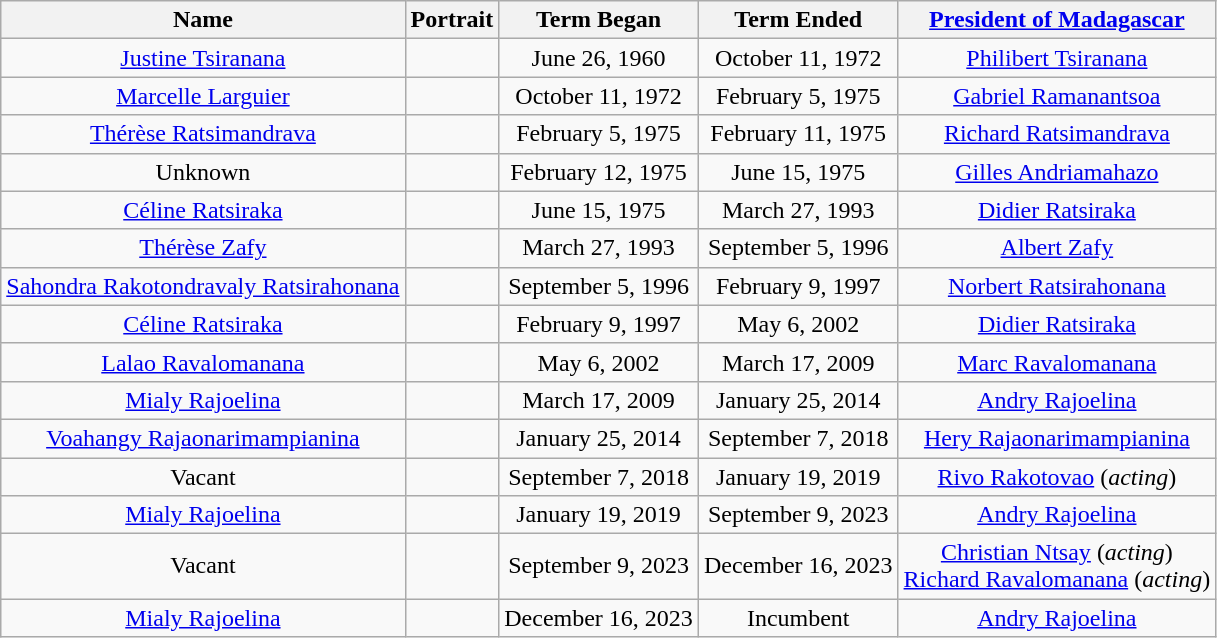<table class="wikitable" style="text-align:center">
<tr>
<th>Name</th>
<th>Portrait</th>
<th>Term Began</th>
<th>Term Ended</th>
<th><a href='#'>President of Madagascar</a></th>
</tr>
<tr>
<td><a href='#'>Justine Tsiranana</a></td>
<td></td>
<td>June 26, 1960</td>
<td>October 11, 1972</td>
<td><a href='#'>Philibert Tsiranana</a></td>
</tr>
<tr>
<td><a href='#'>Marcelle Larguier</a></td>
<td></td>
<td>October 11, 1972</td>
<td>February 5, 1975</td>
<td><a href='#'>Gabriel Ramanantsoa</a></td>
</tr>
<tr>
<td><a href='#'>Thérèse Ratsimandrava</a></td>
<td></td>
<td>February 5, 1975</td>
<td>February 11, 1975</td>
<td><a href='#'>Richard Ratsimandrava</a></td>
</tr>
<tr>
<td>Unknown</td>
<td></td>
<td>February 12, 1975</td>
<td>June 15, 1975</td>
<td><a href='#'>Gilles Andriamahazo</a></td>
</tr>
<tr>
<td><a href='#'>Céline Ratsiraka</a></td>
<td></td>
<td>June 15, 1975</td>
<td>March 27, 1993</td>
<td><a href='#'>Didier Ratsiraka</a></td>
</tr>
<tr>
<td><a href='#'>Thérèse Zafy</a></td>
<td></td>
<td>March 27, 1993</td>
<td>September 5, 1996</td>
<td><a href='#'>Albert Zafy</a></td>
</tr>
<tr>
<td><a href='#'>Sahondra Rakotondravaly Ratsirahonana</a></td>
<td></td>
<td>September 5, 1996</td>
<td>February 9, 1997</td>
<td><a href='#'>Norbert Ratsirahonana</a></td>
</tr>
<tr>
<td><a href='#'>Céline Ratsiraka</a></td>
<td></td>
<td>February 9, 1997</td>
<td>May 6, 2002</td>
<td><a href='#'>Didier Ratsiraka</a></td>
</tr>
<tr>
<td><a href='#'>Lalao Ravalomanana</a></td>
<td></td>
<td>May 6, 2002</td>
<td>March 17, 2009</td>
<td><a href='#'>Marc Ravalomanana</a></td>
</tr>
<tr>
<td><a href='#'>Mialy Rajoelina</a></td>
<td></td>
<td>March 17, 2009</td>
<td>January 25, 2014</td>
<td><a href='#'>Andry Rajoelina</a></td>
</tr>
<tr>
<td><a href='#'>Voahangy Rajaonarimampianina</a></td>
<td></td>
<td>January 25, 2014</td>
<td>September 7, 2018</td>
<td><a href='#'>Hery Rajaonarimampianina</a></td>
</tr>
<tr>
<td>Vacant</td>
<td></td>
<td>September 7, 2018</td>
<td>January 19, 2019</td>
<td><a href='#'>Rivo Rakotovao</a> (<em>acting</em>)</td>
</tr>
<tr>
<td><a href='#'>Mialy Rajoelina</a></td>
<td></td>
<td>January 19, 2019</td>
<td>September 9, 2023</td>
<td><a href='#'>Andry Rajoelina</a></td>
</tr>
<tr>
<td>Vacant</td>
<td></td>
<td>September 9, 2023</td>
<td>December 16, 2023</td>
<td><a href='#'>Christian Ntsay</a> (<em>acting</em>)<br><a href='#'>Richard Ravalomanana</a> (<em>acting</em>)</td>
</tr>
<tr>
<td><a href='#'>Mialy Rajoelina</a></td>
<td></td>
<td>December 16, 2023</td>
<td>Incumbent</td>
<td><a href='#'>Andry Rajoelina</a></td>
</tr>
</table>
